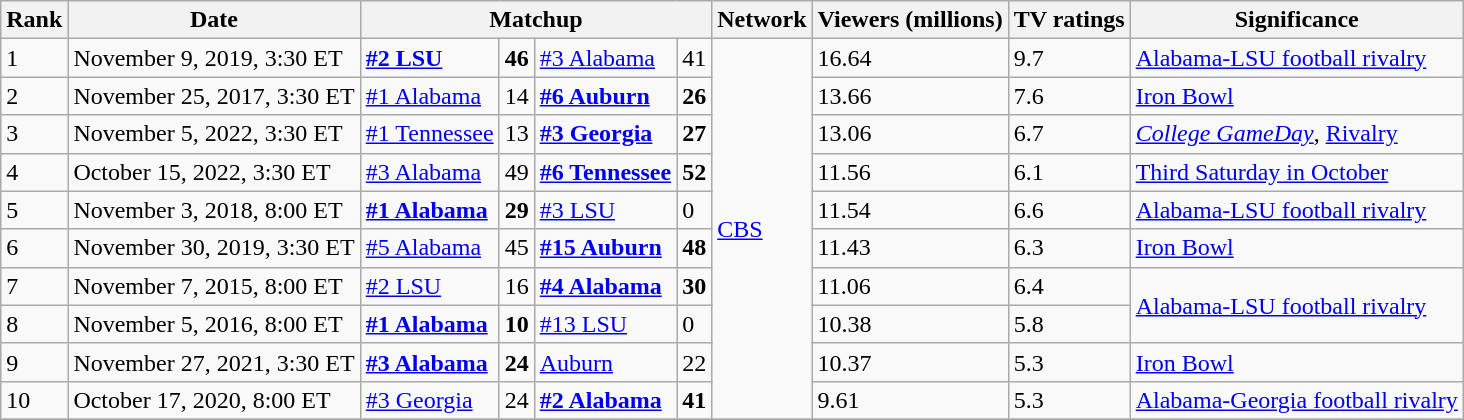<table class="wikitable">
<tr>
<th>Rank</th>
<th>Date</th>
<th colspan="4">Matchup</th>
<th>Network</th>
<th>Viewers (millions)</th>
<th>TV ratings</th>
<th>Significance</th>
</tr>
<tr>
<td>1</td>
<td>November 9, 2019, 3:30 ET</td>
<td><a href='#'><strong>#2 LSU</strong></a></td>
<td><strong>46</strong></td>
<td><a href='#'>#3 Alabama</a></td>
<td>41</td>
<td rowspan="10"><a href='#'>CBS</a></td>
<td>16.64</td>
<td>9.7</td>
<td><a href='#'>Alabama-LSU football rivalry</a></td>
</tr>
<tr>
<td>2</td>
<td>November 25, 2017, 3:30 ET</td>
<td><a href='#'>#1 Alabama</a></td>
<td>14</td>
<td><a href='#'><strong>#6 Auburn</strong></a></td>
<td><strong>26</strong></td>
<td>13.66</td>
<td>7.6</td>
<td><a href='#'>Iron Bowl</a></td>
</tr>
<tr>
<td>3</td>
<td>November 5, 2022, 3:30 ET</td>
<td><a href='#'>#1 Tennessee</a></td>
<td>13</td>
<td><strong><a href='#'>#3 Georgia</a></strong></td>
<td><strong>27</strong></td>
<td>13.06</td>
<td>6.7</td>
<td><em><a href='#'>College GameDay</a></em>, <a href='#'>Rivalry</a></td>
</tr>
<tr>
<td>4</td>
<td>October 15, 2022, 3:30 ET</td>
<td><a href='#'>#3 Alabama</a></td>
<td>49</td>
<td><strong><a href='#'>#6 Tennessee</a></strong></td>
<td><strong>52</strong></td>
<td>11.56</td>
<td>6.1</td>
<td><a href='#'>Third Saturday in October</a></td>
</tr>
<tr>
<td>5</td>
<td>November 3, 2018, 8:00 ET</td>
<td><a href='#'><strong>#1 Alabama</strong></a></td>
<td><strong>29</strong></td>
<td><a href='#'>#3 LSU</a></td>
<td>0</td>
<td>11.54</td>
<td>6.6</td>
<td><a href='#'>Alabama-LSU football rivalry</a></td>
</tr>
<tr>
<td>6</td>
<td>November 30, 2019, 3:30 ET</td>
<td><a href='#'>#5 Alabama</a></td>
<td>45</td>
<td><a href='#'><strong>#15 Auburn</strong></a></td>
<td><strong>48</strong></td>
<td>11.43</td>
<td>6.3</td>
<td><a href='#'>Iron Bowl</a></td>
</tr>
<tr>
<td>7</td>
<td>November 7, 2015, 8:00 ET</td>
<td><a href='#'>#2 LSU</a></td>
<td>16</td>
<td><a href='#'><strong>#4 Alabama</strong></a></td>
<td><strong>30</strong></td>
<td>11.06</td>
<td>6.4</td>
<td rowspan="2"><a href='#'>Alabama-LSU football rivalry</a></td>
</tr>
<tr>
<td>8</td>
<td>November 5, 2016, 8:00 ET</td>
<td><a href='#'><strong>#1 Alabama</strong></a></td>
<td><strong>10</strong></td>
<td><a href='#'>#13 LSU</a></td>
<td>0</td>
<td>10.38</td>
<td>5.8</td>
</tr>
<tr>
<td>9</td>
<td>November 27, 2021, 3:30 ET</td>
<td><a href='#'><strong>#3 Alabama</strong></a></td>
<td><strong>24</strong></td>
<td><a href='#'>Auburn</a></td>
<td>22</td>
<td>10.37</td>
<td>5.3</td>
<td><a href='#'>Iron Bowl</a></td>
</tr>
<tr>
<td>10</td>
<td>October 17, 2020, 8:00 ET</td>
<td><a href='#'>#3 Georgia</a></td>
<td>24</td>
<td><a href='#'><strong>#2 Alabama</strong></a></td>
<td><strong>41</strong></td>
<td>9.61</td>
<td>5.3</td>
<td><a href='#'>Alabama-Georgia football rivalry</a></td>
</tr>
<tr>
</tr>
</table>
